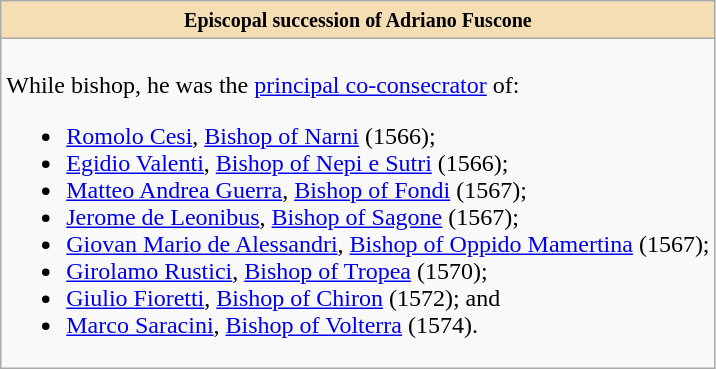<table role="presentation" class="wikitable mw-collapsible mw-collapsed"|>
<tr>
<th style="background:#F5DEB3"><small>Episcopal succession of Adriano Fuscone</small></th>
</tr>
<tr>
<td><br>While bishop, he was the <a href='#'>principal co-consecrator</a> of:<ul><li><a href='#'>Romolo Cesi</a>, <a href='#'>Bishop of Narni</a> (1566);</li><li><a href='#'>Egidio Valenti</a>, <a href='#'>Bishop of Nepi e Sutri</a> (1566);</li><li><a href='#'>Matteo Andrea Guerra</a>, <a href='#'>Bishop of Fondi</a> (1567);</li><li><a href='#'>Jerome de Leonibus</a>, <a href='#'>Bishop of Sagone</a> (1567);</li><li><a href='#'>Giovan Mario de Alessandri</a>, <a href='#'>Bishop of Oppido Mamertina</a> (1567);</li><li><a href='#'>Girolamo Rustici</a>, <a href='#'>Bishop of Tropea</a> (1570);</li><li><a href='#'>Giulio Fioretti</a>, <a href='#'>Bishop of Chiron</a> (1572); and</li><li><a href='#'>Marco Saracini</a>, <a href='#'>Bishop of Volterra</a> (1574).</li></ul></td>
</tr>
</table>
